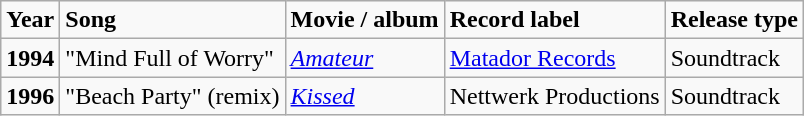<table class="wikitable">
<tr>
<td><strong>Year</strong></td>
<td><strong>Song</strong></td>
<td><strong>Movie / album</strong></td>
<td><strong>Record label</strong></td>
<td><strong>Release type</strong></td>
</tr>
<tr>
<td><strong>1994</strong></td>
<td>"Mind Full of Worry"</td>
<td><em><a href='#'>Amateur</a></em></td>
<td><a href='#'>Matador Records</a></td>
<td>Soundtrack</td>
</tr>
<tr>
<td><strong>1996</strong></td>
<td>"Beach Party" (remix)</td>
<td><em><a href='#'>Kissed</a></em></td>
<td>Nettwerk Productions</td>
<td>Soundtrack</td>
</tr>
</table>
